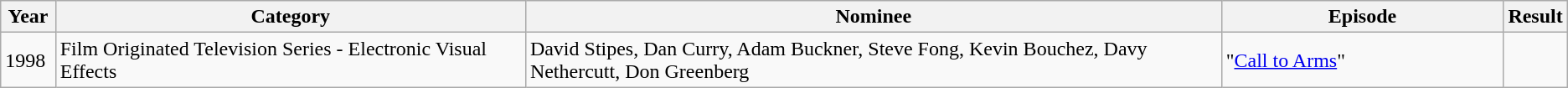<table class="wikitable">
<tr>
<th width="3.5%">Year</th>
<th width="30%">Category</th>
<th>Nominee</th>
<th width="18%">Episode</th>
<th width="3.5%">Result</th>
</tr>
<tr>
<td>1998</td>
<td>Film Originated Television Series - Electronic Visual Effects</td>
<td>David Stipes, Dan Curry, Adam Buckner, Steve Fong, Kevin Bouchez, Davy Nethercutt, Don Greenberg</td>
<td>"<a href='#'>Call to Arms</a>"</td>
<td></td>
</tr>
</table>
